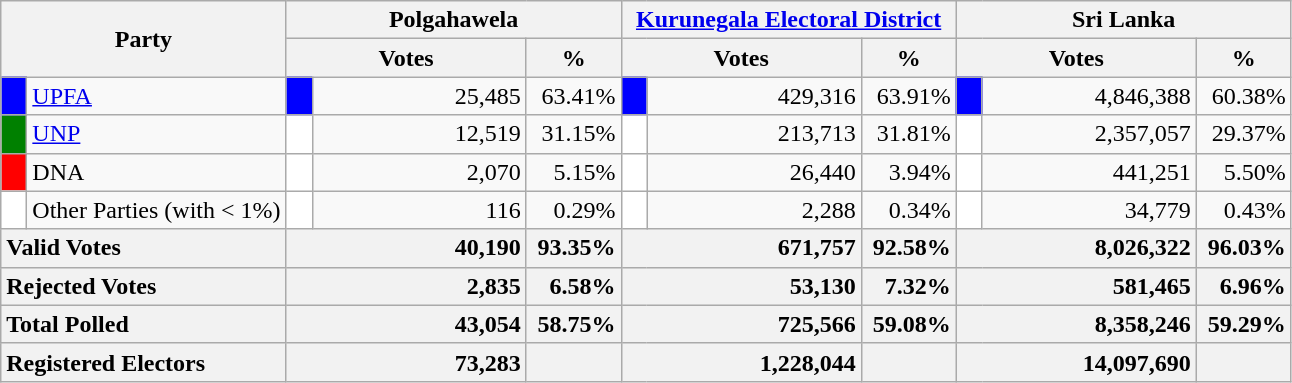<table class="wikitable">
<tr>
<th colspan="2" width="144px"rowspan="2">Party</th>
<th colspan="3" width="216px">Polgahawela</th>
<th colspan="3" width="216px"><a href='#'>Kurunegala Electoral District</a></th>
<th colspan="3" width="216px">Sri Lanka</th>
</tr>
<tr>
<th colspan="2" width="144px">Votes</th>
<th>%</th>
<th colspan="2" width="144px">Votes</th>
<th>%</th>
<th colspan="2" width="144px">Votes</th>
<th>%</th>
</tr>
<tr>
<td style="background-color:blue;" width="10px"></td>
<td style="text-align:left;"><a href='#'>UPFA</a></td>
<td style="background-color:blue;" width="10px"></td>
<td style="text-align:right;">25,485</td>
<td style="text-align:right;">63.41%</td>
<td style="background-color:blue;" width="10px"></td>
<td style="text-align:right;">429,316</td>
<td style="text-align:right;">63.91%</td>
<td style="background-color:blue;" width="10px"></td>
<td style="text-align:right;">4,846,388</td>
<td style="text-align:right;">60.38%</td>
</tr>
<tr>
<td style="background-color:green;" width="10px"></td>
<td style="text-align:left;"><a href='#'>UNP</a></td>
<td style="background-color:white;" width="10px"></td>
<td style="text-align:right;">12,519</td>
<td style="text-align:right;">31.15%</td>
<td style="background-color:white;" width="10px"></td>
<td style="text-align:right;">213,713</td>
<td style="text-align:right;">31.81%</td>
<td style="background-color:white;" width="10px"></td>
<td style="text-align:right;">2,357,057</td>
<td style="text-align:right;">29.37%</td>
</tr>
<tr>
<td style="background-color:red;" width="10px"></td>
<td style="text-align:left;">DNA</td>
<td style="background-color:white;" width="10px"></td>
<td style="text-align:right;">2,070</td>
<td style="text-align:right;">5.15%</td>
<td style="background-color:white;" width="10px"></td>
<td style="text-align:right;">26,440</td>
<td style="text-align:right;">3.94%</td>
<td style="background-color:white;" width="10px"></td>
<td style="text-align:right;">441,251</td>
<td style="text-align:right;">5.50%</td>
</tr>
<tr>
<td style="background-color:white;" width="10px"></td>
<td style="text-align:left;">Other Parties (with < 1%)</td>
<td style="background-color:white;" width="10px"></td>
<td style="text-align:right;">116</td>
<td style="text-align:right;">0.29%</td>
<td style="background-color:white;" width="10px"></td>
<td style="text-align:right;">2,288</td>
<td style="text-align:right;">0.34%</td>
<td style="background-color:white;" width="10px"></td>
<td style="text-align:right;">34,779</td>
<td style="text-align:right;">0.43%</td>
</tr>
<tr>
<th colspan="2" width="144px"style="text-align:left;">Valid Votes</th>
<th style="text-align:right;"colspan="2" width="144px">40,190</th>
<th style="text-align:right;">93.35%</th>
<th style="text-align:right;"colspan="2" width="144px">671,757</th>
<th style="text-align:right;">92.58%</th>
<th style="text-align:right;"colspan="2" width="144px">8,026,322</th>
<th style="text-align:right;">96.03%</th>
</tr>
<tr>
<th colspan="2" width="144px"style="text-align:left;">Rejected Votes</th>
<th style="text-align:right;"colspan="2" width="144px">2,835</th>
<th style="text-align:right;">6.58%</th>
<th style="text-align:right;"colspan="2" width="144px">53,130</th>
<th style="text-align:right;">7.32%</th>
<th style="text-align:right;"colspan="2" width="144px">581,465</th>
<th style="text-align:right;">6.96%</th>
</tr>
<tr>
<th colspan="2" width="144px"style="text-align:left;">Total Polled</th>
<th style="text-align:right;"colspan="2" width="144px">43,054</th>
<th style="text-align:right;">58.75%</th>
<th style="text-align:right;"colspan="2" width="144px">725,566</th>
<th style="text-align:right;">59.08%</th>
<th style="text-align:right;"colspan="2" width="144px">8,358,246</th>
<th style="text-align:right;">59.29%</th>
</tr>
<tr>
<th colspan="2" width="144px"style="text-align:left;">Registered Electors</th>
<th style="text-align:right;"colspan="2" width="144px">73,283</th>
<th></th>
<th style="text-align:right;"colspan="2" width="144px">1,228,044</th>
<th></th>
<th style="text-align:right;"colspan="2" width="144px">14,097,690</th>
<th></th>
</tr>
</table>
